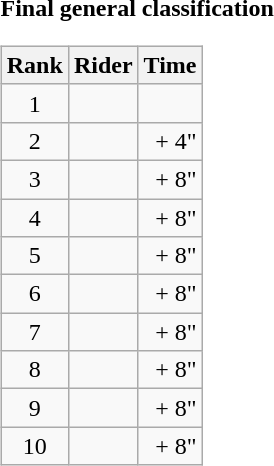<table>
<tr>
<td><strong>Final general classification</strong><br><table class="wikitable">
<tr>
<th scope="col">Rank</th>
<th scope="col">Rider</th>
<th scope="col">Time</th>
</tr>
<tr>
<td style="text-align:center;">1</td>
<td></td>
<td style="text-align:right;"></td>
</tr>
<tr>
<td style="text-align:center;">2</td>
<td></td>
<td style="text-align:right;">+ 4"</td>
</tr>
<tr>
<td style="text-align:center;">3</td>
<td></td>
<td style="text-align:right;">+ 8"</td>
</tr>
<tr>
<td style="text-align:center;">4</td>
<td></td>
<td style="text-align:right;">+ 8"</td>
</tr>
<tr>
<td style="text-align:center;">5</td>
<td></td>
<td style="text-align:right;">+ 8"</td>
</tr>
<tr>
<td style="text-align:center;">6</td>
<td></td>
<td style="text-align:right;">+ 8"</td>
</tr>
<tr>
<td style="text-align:center;">7</td>
<td></td>
<td style="text-align:right;">+ 8"</td>
</tr>
<tr>
<td style="text-align:center;">8</td>
<td></td>
<td style="text-align:right;">+ 8"</td>
</tr>
<tr>
<td style="text-align:center;">9</td>
<td></td>
<td style="text-align:right;">+ 8"</td>
</tr>
<tr>
<td style="text-align:center;">10</td>
<td></td>
<td style="text-align:right;">+ 8"</td>
</tr>
</table>
</td>
</tr>
</table>
